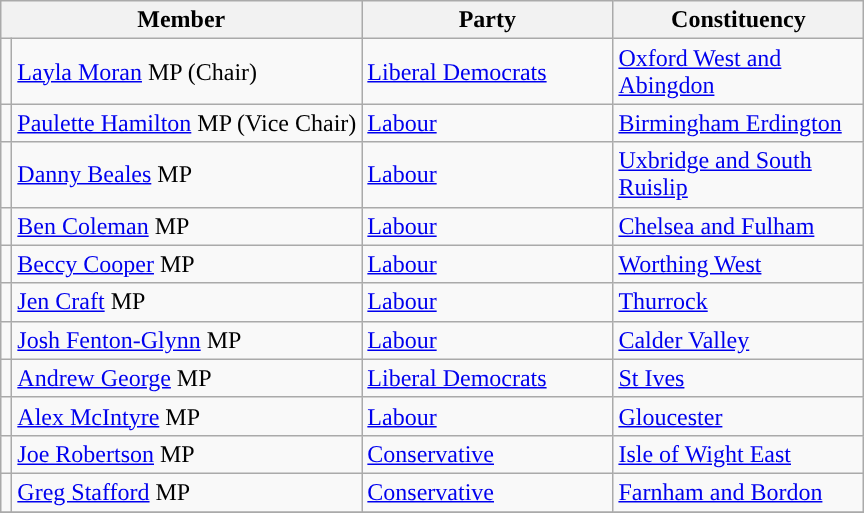<table class="wikitable">
<tr>
<th colspan="2" width="160px" valign="top">Member</th>
<th width="160px" valign="top">Party</th>
<th width="160px" valign="top">Constituency</th>
</tr>
<tr>
<td style="color:inherit;background:"></td>
<td><a href='#'>Layla Moran</a> MP (Chair)</td>
<td><a href='#'>Liberal Democrats</a></td>
<td><a href='#'>Oxford West and Abingdon</a></td>
</tr>
<tr>
<td style="color:inherit;background:"></td>
<td><a href='#'>Paulette Hamilton</a> MP (Vice Chair)</td>
<td><a href='#'>Labour</a></td>
<td><a href='#'>Birmingham Erdington</a></td>
</tr>
<tr>
<td style="color:inherit;background:"></td>
<td><a href='#'>Danny Beales</a> MP</td>
<td><a href='#'>Labour</a></td>
<td><a href='#'>Uxbridge and South Ruislip</a></td>
</tr>
<tr>
<td style="color:inherit;background:"></td>
<td><a href='#'>Ben Coleman</a> MP</td>
<td><a href='#'>Labour</a></td>
<td><a href='#'>Chelsea and Fulham</a></td>
</tr>
<tr>
<td style="color:inherit;background:"></td>
<td><a href='#'>Beccy Cooper</a> MP</td>
<td><a href='#'>Labour</a></td>
<td><a href='#'>Worthing West</a></td>
</tr>
<tr>
<td style="color:inherit;background:"></td>
<td><a href='#'>Jen Craft</a> MP</td>
<td><a href='#'>Labour</a></td>
<td><a href='#'>Thurrock</a></td>
</tr>
<tr>
<td style="color:inherit;background:"></td>
<td><a href='#'>Josh Fenton-Glynn</a> MP</td>
<td><a href='#'>Labour</a></td>
<td><a href='#'>Calder Valley</a></td>
</tr>
<tr>
<td></td>
<td><a href='#'>Andrew George</a> MP</td>
<td><a href='#'>Liberal Democrats</a></td>
<td><a href='#'>St Ives</a></td>
</tr>
<tr>
<td style="color:inherit;background:"></td>
<td><a href='#'>Alex McIntyre</a> MP</td>
<td><a href='#'>Labour</a></td>
<td><a href='#'>Gloucester</a></td>
</tr>
<tr>
<td style="color:inherit;background:"></td>
<td><a href='#'>Joe Robertson</a> MP</td>
<td><a href='#'>Conservative</a></td>
<td><a href='#'>Isle of Wight East</a></td>
</tr>
<tr>
<td style="color:inherit;background:"></td>
<td><a href='#'>Greg Stafford</a> MP</td>
<td><a href='#'>Conservative</a></td>
<td><a href='#'>Farnham and Bordon</a></td>
</tr>
<tr>
</tr>
</table>
